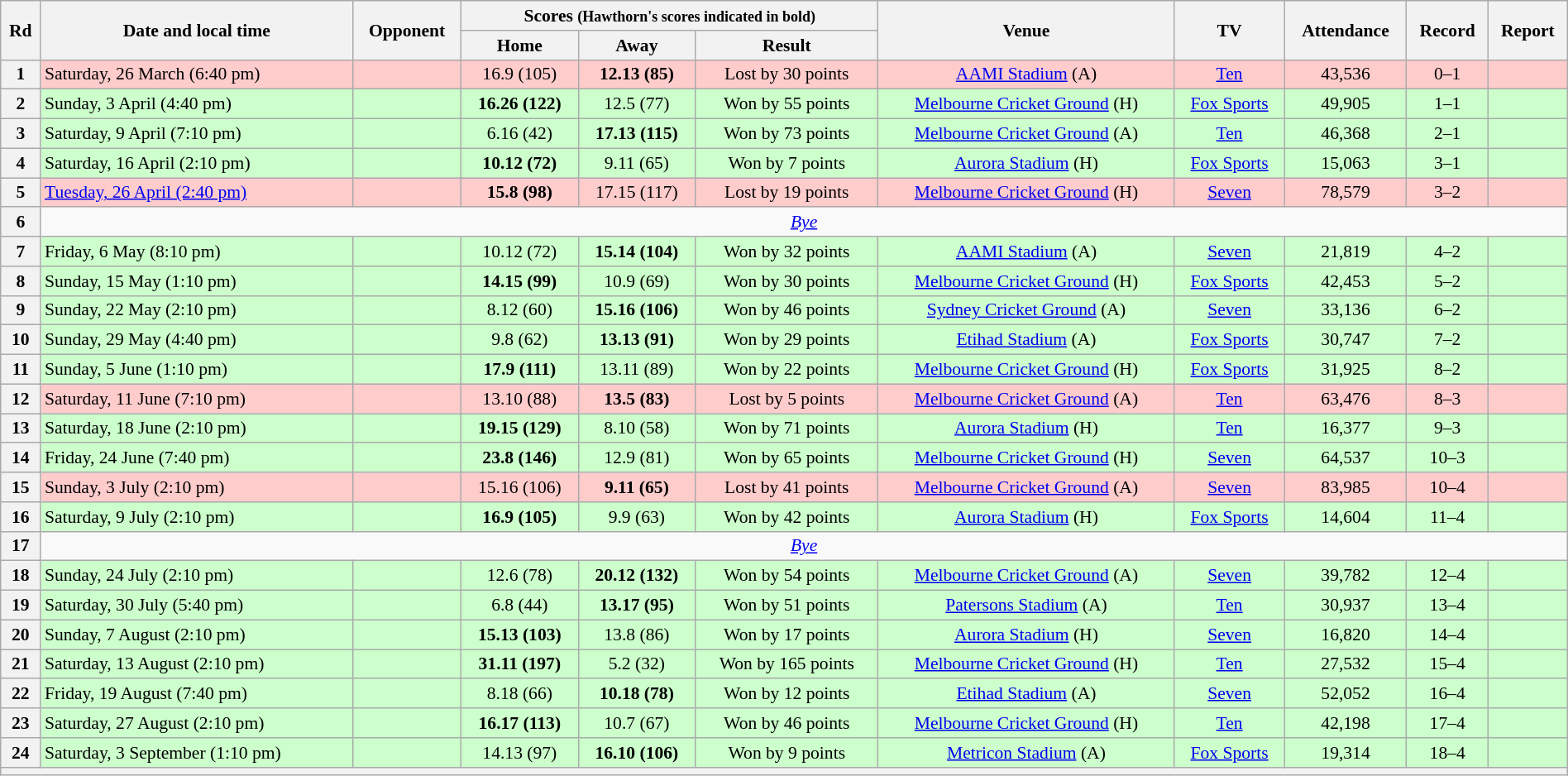<table class="wikitable" style="font-size:90%; text-align:center; width: 100%; margin-left: auto; margin-right: auto">
<tr>
<th rowspan="2">Rd</th>
<th rowspan="2">Date and local time</th>
<th rowspan="2">Opponent</th>
<th colspan="3">Scores <small>(Hawthorn's scores indicated in bold)</small></th>
<th rowspan="2">Venue</th>
<th rowspan="2">TV</th>
<th rowspan="2">Attendance</th>
<th rowspan="2">Record</th>
<th rowspan="2">Report</th>
</tr>
<tr>
<th>Home</th>
<th>Away</th>
<th>Result</th>
</tr>
<tr style="background:#fcc;">
<th>1</th>
<td align=left>Saturday, 26 March (6:40 pm)</td>
<td align=left></td>
<td>16.9 (105)</td>
<td><strong>12.13 (85)</strong></td>
<td>Lost by 30 points</td>
<td><a href='#'>AAMI Stadium</a> (A)</td>
<td><a href='#'>Ten</a></td>
<td>43,536</td>
<td>0–1</td>
<td></td>
</tr>
<tr style="background:#cfc">
<th>2</th>
<td align=left>Sunday, 3 April (4:40 pm)</td>
<td align=left></td>
<td><strong>16.26 (122)</strong></td>
<td>12.5 (77)</td>
<td>Won by 55 points</td>
<td><a href='#'>Melbourne Cricket Ground</a> (H)</td>
<td><a href='#'>Fox Sports</a></td>
<td>49,905</td>
<td>1–1</td>
<td></td>
</tr>
<tr style="background:#cfc">
<th>3</th>
<td align=left>Saturday, 9 April (7:10 pm)</td>
<td align=left></td>
<td>6.16 (42)</td>
<td><strong>17.13 (115)</strong></td>
<td>Won by 73 points</td>
<td><a href='#'>Melbourne Cricket Ground</a> (A)</td>
<td><a href='#'>Ten</a></td>
<td>46,368</td>
<td>2–1</td>
<td></td>
</tr>
<tr style="background:#cfc">
<th>4</th>
<td align=left>Saturday, 16 April (2:10 pm)</td>
<td align=left></td>
<td><strong>10.12 (72)</strong></td>
<td>9.11 (65)</td>
<td>Won by 7 points</td>
<td><a href='#'>Aurora Stadium</a> (H)</td>
<td><a href='#'>Fox Sports</a></td>
<td>15,063</td>
<td>3–1</td>
<td></td>
</tr>
<tr style="background:#fcc;">
<th>5</th>
<td align=left><a href='#'>Tuesday, 26 April (2:40 pm)</a></td>
<td align=left></td>
<td><strong>15.8 (98)</strong></td>
<td>17.15 (117)</td>
<td>Lost by 19 points</td>
<td><a href='#'>Melbourne Cricket Ground</a> (H)</td>
<td><a href='#'>Seven</a></td>
<td>78,579</td>
<td>3–2</td>
<td></td>
</tr>
<tr>
<th>6</th>
<td colspan="10"><em><a href='#'>Bye</a></em></td>
</tr>
<tr style="background:#cfc">
<th>7</th>
<td align=left>Friday, 6 May (8:10 pm)</td>
<td align=left></td>
<td>10.12 (72)</td>
<td><strong>15.14 (104)</strong></td>
<td>Won by 32 points</td>
<td><a href='#'>AAMI Stadium</a> (A)</td>
<td><a href='#'>Seven</a></td>
<td>21,819</td>
<td>4–2</td>
<td></td>
</tr>
<tr style="background:#cfc">
<th>8</th>
<td align=left>Sunday, 15 May (1:10 pm)</td>
<td align=left></td>
<td><strong>14.15 (99)</strong></td>
<td>10.9 (69)</td>
<td>Won by 30 points</td>
<td><a href='#'>Melbourne Cricket Ground</a> (H)</td>
<td><a href='#'>Fox Sports</a></td>
<td>42,453</td>
<td>5–2</td>
<td></td>
</tr>
<tr style="background:#cfc">
<th>9</th>
<td align=left>Sunday, 22 May (2:10 pm)</td>
<td align=left></td>
<td>8.12 (60)</td>
<td><strong>15.16 (106)</strong></td>
<td>Won by 46 points</td>
<td><a href='#'>Sydney Cricket Ground</a> (A)</td>
<td><a href='#'>Seven</a></td>
<td>33,136</td>
<td>6–2</td>
<td></td>
</tr>
<tr style="background:#cfc">
<th>10</th>
<td align=left>Sunday, 29 May (4:40 pm)</td>
<td align=left></td>
<td>9.8 (62)</td>
<td><strong>13.13 (91)</strong></td>
<td>Won by 29 points</td>
<td><a href='#'>Etihad Stadium</a> (A)</td>
<td><a href='#'>Fox Sports</a></td>
<td>30,747</td>
<td>7–2</td>
<td></td>
</tr>
<tr style="background:#cfc">
<th>11</th>
<td align=left>Sunday, 5 June (1:10 pm)</td>
<td align=left></td>
<td><strong>17.9 (111)</strong></td>
<td>13.11 (89)</td>
<td>Won by 22 points</td>
<td><a href='#'>Melbourne Cricket Ground</a> (H)</td>
<td><a href='#'>Fox Sports</a></td>
<td>31,925</td>
<td>8–2</td>
<td></td>
</tr>
<tr style="background:#fcc;">
<th>12</th>
<td align=left>Saturday, 11 June (7:10 pm)</td>
<td align=left></td>
<td>13.10 (88)</td>
<td><strong>13.5 (83)</strong></td>
<td>Lost by 5 points</td>
<td><a href='#'>Melbourne Cricket Ground</a> (A)</td>
<td><a href='#'>Ten</a></td>
<td>63,476</td>
<td>8–3</td>
<td></td>
</tr>
<tr style="background:#cfc">
<th>13</th>
<td align=left>Saturday, 18 June (2:10 pm)</td>
<td align=left></td>
<td><strong>19.15 (129)</strong></td>
<td>8.10 (58)</td>
<td>Won by 71 points</td>
<td><a href='#'>Aurora Stadium</a> (H)</td>
<td><a href='#'>Ten</a></td>
<td>16,377</td>
<td>9–3</td>
<td></td>
</tr>
<tr style="background:#cfc">
<th>14</th>
<td align=left>Friday, 24 June (7:40 pm)</td>
<td align=left></td>
<td><strong>23.8 (146)</strong></td>
<td>12.9 (81)</td>
<td>Won by 65 points</td>
<td><a href='#'>Melbourne Cricket Ground</a> (H)</td>
<td><a href='#'>Seven</a></td>
<td>64,537</td>
<td>10–3</td>
<td></td>
</tr>
<tr style="background:#fcc;">
<th>15</th>
<td align=left>Sunday, 3 July (2:10 pm)</td>
<td align=left></td>
<td>15.16 (106)</td>
<td><strong>9.11 (65)</strong></td>
<td>Lost by 41 points</td>
<td><a href='#'>Melbourne Cricket Ground</a> (A)</td>
<td><a href='#'>Seven</a></td>
<td>83,985</td>
<td>10–4</td>
<td></td>
</tr>
<tr style="background:#cfc">
<th>16</th>
<td align=left>Saturday, 9 July (2:10 pm)</td>
<td align=left></td>
<td><strong>16.9 (105)</strong></td>
<td>9.9 (63)</td>
<td>Won by 42 points</td>
<td><a href='#'>Aurora Stadium</a> (H)</td>
<td><a href='#'>Fox Sports</a></td>
<td>14,604</td>
<td>11–4</td>
<td></td>
</tr>
<tr>
<th>17</th>
<td colspan="10"><em><a href='#'>Bye</a></em></td>
</tr>
<tr style="background:#cfc">
<th>18</th>
<td align=left>Sunday, 24 July (2:10 pm)</td>
<td align=left></td>
<td>12.6 (78)</td>
<td><strong>20.12 (132)</strong></td>
<td>Won by 54 points</td>
<td><a href='#'>Melbourne Cricket Ground</a> (A)</td>
<td><a href='#'>Seven</a></td>
<td>39,782</td>
<td>12–4</td>
<td></td>
</tr>
<tr style="background:#cfc">
<th>19</th>
<td align=left>Saturday, 30 July (5:40 pm)</td>
<td align=left></td>
<td>6.8 (44)</td>
<td><strong>13.17 (95)</strong></td>
<td>Won by 51 points</td>
<td><a href='#'>Patersons Stadium</a> (A)</td>
<td><a href='#'>Ten</a></td>
<td>30,937</td>
<td>13–4</td>
<td></td>
</tr>
<tr style="background:#cfc">
<th>20</th>
<td align=left>Sunday, 7 August (2:10 pm)</td>
<td align=left></td>
<td><strong>15.13 (103)</strong></td>
<td>13.8 (86)</td>
<td>Won by 17 points</td>
<td><a href='#'>Aurora Stadium</a> (H)</td>
<td><a href='#'>Seven</a></td>
<td>16,820</td>
<td>14–4</td>
<td></td>
</tr>
<tr style="background:#cfc">
<th>21</th>
<td align=left>Saturday, 13 August (2:10 pm)</td>
<td align=left></td>
<td><strong>31.11 (197)</strong></td>
<td>5.2 (32)</td>
<td>Won by 165 points</td>
<td><a href='#'>Melbourne Cricket Ground</a> (H)</td>
<td><a href='#'>Ten</a></td>
<td>27,532</td>
<td>15–4</td>
<td></td>
</tr>
<tr style="background:#cfc">
<th>22</th>
<td align=left>Friday, 19 August (7:40 pm)</td>
<td align=left></td>
<td>8.18 (66)</td>
<td><strong>10.18 (78)</strong></td>
<td>Won by 12 points</td>
<td><a href='#'>Etihad Stadium</a> (A)</td>
<td><a href='#'>Seven</a></td>
<td>52,052</td>
<td>16–4</td>
<td></td>
</tr>
<tr style="background:#cfc">
<th>23</th>
<td align=left>Saturday, 27 August (2:10 pm)</td>
<td align=left></td>
<td><strong>16.17 (113)</strong></td>
<td>10.7 (67)</td>
<td>Won by 46 points</td>
<td><a href='#'>Melbourne Cricket Ground</a> (H)</td>
<td><a href='#'>Ten</a></td>
<td>42,198</td>
<td>17–4</td>
<td></td>
</tr>
<tr style="background:#cfc">
<th>24</th>
<td align=left>Saturday, 3 September (1:10 pm)</td>
<td align=left></td>
<td>14.13 (97)</td>
<td><strong>16.10 (106)</strong></td>
<td>Won by 9 points</td>
<td><a href='#'>Metricon Stadium</a> (A)</td>
<td><a href='#'>Fox Sports</a></td>
<td>19,314</td>
<td>18–4</td>
<td></td>
</tr>
<tr>
<th colspan="11"></th>
</tr>
</table>
